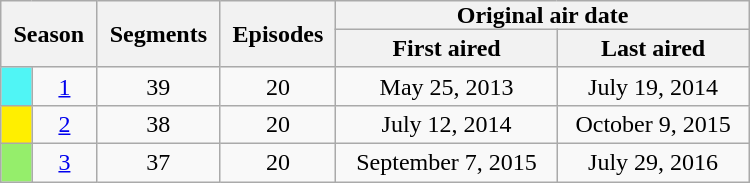<table class="wikitable" style="text-align:center;">
<tr>
<th style="padding:0 8px;" rowspan="2" colspan="2">Season</th>
<th rowspan="2" style="padding:0 8px;">Segments</th>
<th rowspan="2" style="padding:0 8px;">Episodes</th>
<th style="padding:0 80px;" colspan="2">Original air date</th>
</tr>
<tr>
<th>First aired</th>
<th>Last aired</th>
</tr>
<tr>
<td style="background:#50f5f5; color:#100; text-align:center;"></td>
<td><a href='#'>1</a></td>
<td>39</td>
<td>20</td>
<td>May 25, 2013</td>
<td>July 19, 2014</td>
</tr>
<tr>
<td style="background:#FFEF00; color:#100; text-align:center;"></td>
<td><a href='#'>2</a></td>
<td>38</td>
<td>20</td>
<td>July 12, 2014</td>
<td>October 9, 2015</td>
</tr>
<tr>
<td style="background:#95EE6B; color:#100; text-align:center;"></td>
<td><a href='#'>3</a></td>
<td>37</td>
<td>20</td>
<td>September 7, 2015</td>
<td>July 29, 2016</td>
</tr>
</table>
